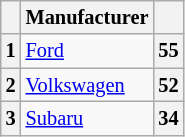<table class="wikitable" style="font-size: 85%;; text-align:center;">
<tr valign="top">
<th valign="middle"></th>
<th valign="middle">Manufacturer</th>
<th valign="middle"></th>
</tr>
<tr>
<th>1</th>
<td align="left"> <a href='#'>Ford</a></td>
<th>55</th>
</tr>
<tr>
<th>2</th>
<td align="left"> <a href='#'>Volkswagen</a></td>
<th>52</th>
</tr>
<tr>
<th>3</th>
<td align="left"> <a href='#'>Subaru</a></td>
<th>34</th>
</tr>
</table>
